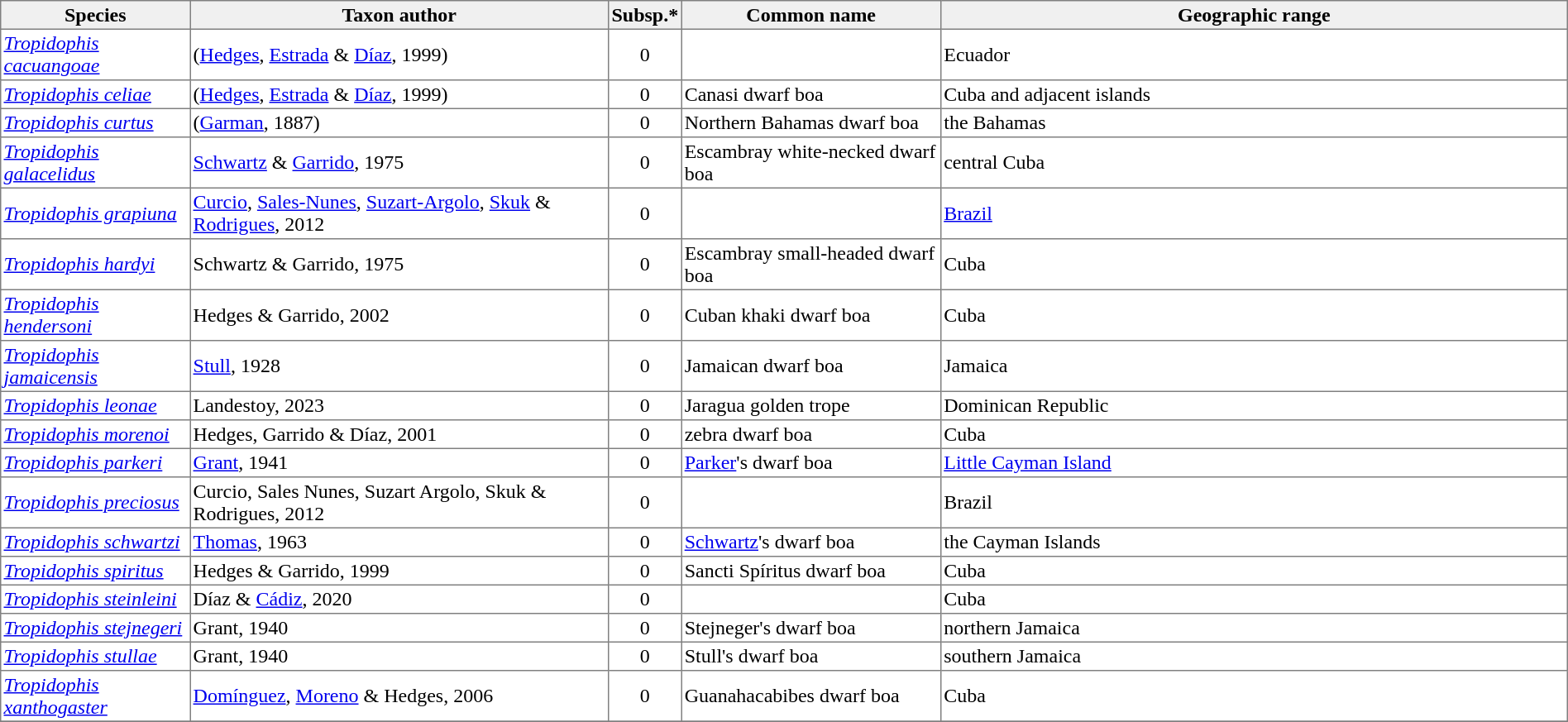<table cellspacing=0 cellpadding=2 border=1 style="border-collapse: collapse;">
<tr>
<th bgcolor="#f0f0f0">Species</th>
<th bgcolor="#f0f0f0">Taxon author</th>
<th bgcolor="#f0f0f0">Subsp.*</th>
<th bgcolor="#f0f0f0">Common name</th>
<th bgcolor="#f0f0f0">Geographic range</th>
</tr>
<tr>
<td><em><a href='#'>Tropidophis cacuangoae</a></em></td>
<td>(<a href='#'>Hedges</a>, <a href='#'>Estrada</a> & <a href='#'>Díaz</a>, 1999)</td>
<td align="center">0</td>
<td></td>
<td style="width:40%">Ecuador</td>
</tr>
<tr>
<td><em><a href='#'>Tropidophis celiae</a></em></td>
<td>(<a href='#'>Hedges</a>, <a href='#'>Estrada</a> & <a href='#'>Díaz</a>, 1999)</td>
<td align="center">0</td>
<td>Canasi dwarf boa</td>
<td style="width:40%">Cuba and adjacent islands</td>
</tr>
<tr>
<td><em><a href='#'>Tropidophis curtus</a></em></td>
<td>(<a href='#'>Garman</a>, 1887)</td>
<td align="center">0</td>
<td>Northern Bahamas dwarf boa</td>
<td style="width:40%">the Bahamas</td>
</tr>
<tr>
<td><em><a href='#'>Tropidophis galacelidus</a></em></td>
<td><a href='#'>Schwartz</a> & <a href='#'>Garrido</a>, 1975</td>
<td align="center">0</td>
<td>Escambray white-necked dwarf boa</td>
<td style="width:40%">central Cuba</td>
</tr>
<tr>
<td><em><a href='#'>Tropidophis grapiuna</a></em></td>
<td><a href='#'>Curcio</a>, <a href='#'>Sales-Nunes</a>, <a href='#'>Suzart-Argolo</a>, <a href='#'>Skuk</a> & <a href='#'>Rodrigues</a>, 2012</td>
<td align="center">0</td>
<td></td>
<td><a href='#'>Brazil</a></td>
</tr>
<tr>
<td><em><a href='#'>Tropidophis hardyi</a></em></td>
<td>Schwartz & Garrido, 1975</td>
<td align="center">0</td>
<td>Escambray small-headed dwarf boa</td>
<td>Cuba</td>
</tr>
<tr>
<td><em><a href='#'>Tropidophis hendersoni</a></em></td>
<td>Hedges & Garrido, 2002</td>
<td align="center">0</td>
<td>Cuban khaki dwarf boa</td>
<td>Cuba</td>
</tr>
<tr>
<td><em><a href='#'>Tropidophis jamaicensis</a></em></td>
<td><a href='#'>Stull</a>, 1928</td>
<td align="center">0</td>
<td>Jamaican dwarf boa</td>
<td>Jamaica</td>
</tr>
<tr>
<td><em><a href='#'>Tropidophis leonae</a></em></td>
<td>Landestoy, 2023</td>
<td align="center">0</td>
<td>Jaragua golden trope</td>
<td style="width:40%">Dominican Republic</td>
</tr>
<tr>
<td><em><a href='#'>Tropidophis morenoi</a></em></td>
<td>Hedges, Garrido & Díaz, 2001</td>
<td align="center">0</td>
<td>zebra dwarf boa</td>
<td>Cuba</td>
</tr>
<tr>
<td><em><a href='#'>Tropidophis parkeri</a></em></td>
<td><a href='#'>Grant</a>, 1941</td>
<td align="center">0</td>
<td><a href='#'>Parker</a>'s dwarf boa</td>
<td><a href='#'>Little Cayman Island</a></td>
</tr>
<tr>
<td><em><a href='#'>Tropidophis preciosus</a></em></td>
<td>Curcio, Sales Nunes, Suzart Argolo, Skuk & Rodrigues, 2012</td>
<td align="center">0</td>
<td></td>
<td>Brazil</td>
</tr>
<tr>
<td><em><a href='#'>Tropidophis schwartzi</a></em></td>
<td><a href='#'>Thomas</a>, 1963</td>
<td align="center">0</td>
<td><a href='#'>Schwartz</a>'s dwarf boa</td>
<td>the Cayman Islands</td>
</tr>
<tr>
<td><em><a href='#'>Tropidophis spiritus</a></em></td>
<td>Hedges & Garrido, 1999</td>
<td align="center">0</td>
<td>Sancti Spíritus dwarf boa</td>
<td>Cuba</td>
</tr>
<tr>
<td><em><a href='#'>Tropidophis steinleini</a></em></td>
<td>Díaz & <a href='#'>Cádiz</a>, 2020</td>
<td align="center">0</td>
<td></td>
<td>Cuba</td>
</tr>
<tr>
<td><em><a href='#'>Tropidophis stejnegeri</a></em></td>
<td>Grant, 1940</td>
<td align="center">0</td>
<td>Stejneger's dwarf boa</td>
<td>northern Jamaica</td>
</tr>
<tr>
<td><em><a href='#'>Tropidophis stullae</a></em></td>
<td>Grant, 1940</td>
<td align="center">0</td>
<td>Stull's dwarf boa</td>
<td>southern Jamaica</td>
</tr>
<tr>
<td><em><a href='#'>Tropidophis xanthogaster</a></em></td>
<td><a href='#'>Domínguez</a>, <a href='#'>Moreno</a> & Hedges, 2006</td>
<td align="center">0</td>
<td>Guanahacabibes dwarf boa</td>
<td>Cuba</td>
</tr>
<tr>
</tr>
</table>
